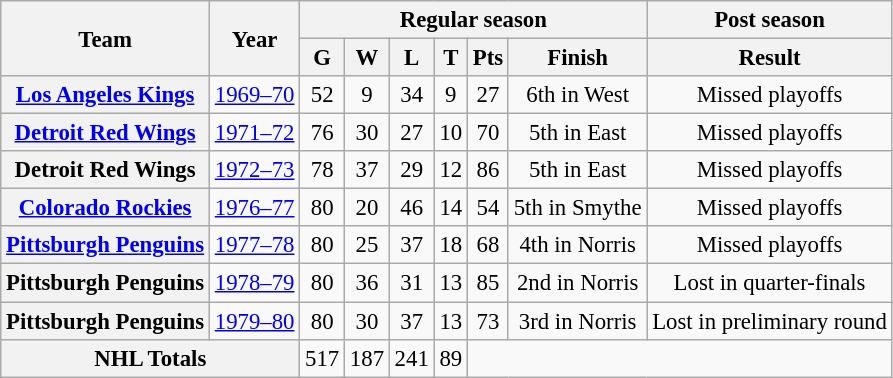<table class="wikitable" style="font-size: 95%; text-align:center;">
<tr>
<th rowspan="2">Team</th>
<th rowspan="2">Year</th>
<th colspan="6">Regular season</th>
<th colspan="1">Post season</th>
</tr>
<tr>
<th>G</th>
<th>W</th>
<th>L</th>
<th>T</th>
<th>Pts</th>
<th>Finish</th>
<th>Result</th>
</tr>
<tr>
<th><a href='#'>Los Angeles Kings</a></th>
<td><a href='#'>1969–70</a></td>
<td>52</td>
<td>9</td>
<td>34</td>
<td>9</td>
<td>27</td>
<td>6th in West</td>
<td>Missed playoffs</td>
</tr>
<tr>
<th><a href='#'>Detroit Red Wings</a></th>
<td><a href='#'>1971–72</a></td>
<td>76</td>
<td>30</td>
<td>27</td>
<td>10</td>
<td>70</td>
<td>5th in East</td>
<td>Missed playoffs</td>
</tr>
<tr>
<th>Detroit Red Wings</th>
<td><a href='#'>1972–73</a></td>
<td>78</td>
<td>37</td>
<td>29</td>
<td>12</td>
<td>86</td>
<td>5th in East</td>
<td>Missed playoffs</td>
</tr>
<tr>
<th><a href='#'>Colorado Rockies</a></th>
<td><a href='#'>1976–77</a></td>
<td>80</td>
<td>20</td>
<td>46</td>
<td>14</td>
<td>54</td>
<td>5th in Smythe</td>
<td>Missed playoffs</td>
</tr>
<tr>
<th><a href='#'>Pittsburgh Penguins</a></th>
<td><a href='#'>1977–78</a></td>
<td>80</td>
<td>25</td>
<td>37</td>
<td>18</td>
<td>68</td>
<td>4th in Norris</td>
<td>Missed playoffs</td>
</tr>
<tr>
<th>Pittsburgh Penguins</th>
<td><a href='#'>1978–79</a></td>
<td>80</td>
<td>36</td>
<td>31</td>
<td>13</td>
<td>85</td>
<td>2nd in Norris</td>
<td>Lost in quarter-finals</td>
</tr>
<tr>
<th>Pittsburgh Penguins</th>
<td><a href='#'>1979–80</a></td>
<td>80</td>
<td>30</td>
<td>37</td>
<td>13</td>
<td>73</td>
<td>3rd in Norris</td>
<td>Lost in preliminary round</td>
</tr>
<tr>
<th colspan="2">NHL Totals</th>
<td>517</td>
<td>187</td>
<td>241</td>
<td>89</td>
</tr>
</table>
